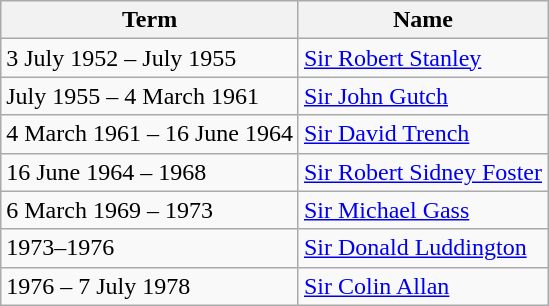<table class=wikitable>
<tr>
<th>Term</th>
<th>Name</th>
</tr>
<tr>
<td>3 July 1952 – July 1955</td>
<td><a href='#'>Sir Robert Stanley</a></td>
</tr>
<tr>
<td>July 1955 – 4 March 1961</td>
<td><a href='#'>Sir John Gutch</a></td>
</tr>
<tr>
<td>4 March 1961 – 16 June 1964</td>
<td><a href='#'>Sir David Trench</a></td>
</tr>
<tr>
<td>16 June 1964 – 1968</td>
<td><a href='#'>Sir Robert Sidney Foster</a></td>
</tr>
<tr>
<td>6 March 1969 – 1973</td>
<td><a href='#'>Sir Michael Gass</a></td>
</tr>
<tr>
<td>1973–1976</td>
<td><a href='#'>Sir Donald Luddington</a></td>
</tr>
<tr>
<td>1976 – 7 July 1978</td>
<td><a href='#'>Sir Colin Allan</a></td>
</tr>
</table>
